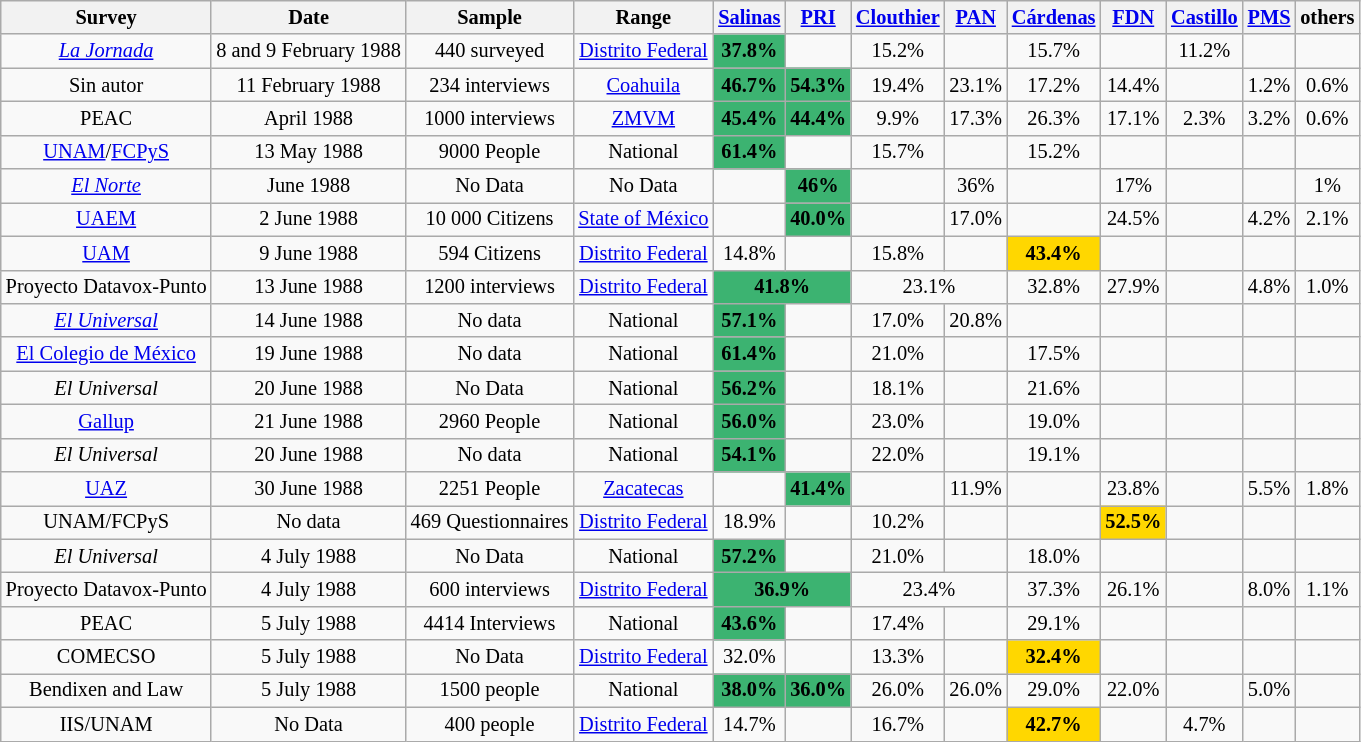<table class="wikitable" style="text-align:center; font-size:85%; line-height:16px">
<tr>
<th>Survey</th>
<th>Date</th>
<th>Sample</th>
<th>Range</th>
<th><a href='#'>Salinas</a></th>
<th><a href='#'>PRI</a></th>
<th><a href='#'>Clouthier</a></th>
<th><a href='#'>PAN</a></th>
<th><a href='#'>Cárdenas</a></th>
<th><a href='#'>FDN</a></th>
<th><a href='#'>Castillo</a></th>
<th><a href='#'>PMS</a></th>
<th>others</th>
</tr>
<tr>
<td><em><a href='#'>La Jornada</a></em></td>
<td>8 and 9 February 1988</td>
<td>440 surveyed</td>
<td><a href='#'>Distrito Federal</a></td>
<td bgcolor="3CB371"><strong>37.8%</strong></td>
<td></td>
<td>15.2%</td>
<td></td>
<td>15.7%</td>
<td></td>
<td>11.2%</td>
<td></td>
<td></td>
</tr>
<tr>
<td>Sin autor</td>
<td>11 February 1988</td>
<td>234 interviews</td>
<td><a href='#'>Coahuila</a></td>
<td bgcolor="3CB371"><strong>46.7%</strong></td>
<td bgcolor="3CB371"><strong>54.3%</strong></td>
<td>19.4%</td>
<td>23.1%</td>
<td>17.2%</td>
<td>14.4%</td>
<td></td>
<td>1.2%</td>
<td>0.6%</td>
</tr>
<tr>
<td>PEAC</td>
<td>April 1988</td>
<td>1000 interviews</td>
<td><a href='#'>ZMVM</a></td>
<td bgcolor="3CB371"><strong>45.4%</strong></td>
<td bgcolor="3CB371"><strong>44.4%</strong></td>
<td>9.9%</td>
<td>17.3%</td>
<td>26.3%</td>
<td>17.1%</td>
<td>2.3%</td>
<td>3.2%</td>
<td>0.6%</td>
</tr>
<tr>
<td><a href='#'>UNAM</a>/<a href='#'>FCPyS</a></td>
<td>13 May 1988</td>
<td>9000 People</td>
<td>National</td>
<td bgcolor="3CB371"><strong>61.4%</strong></td>
<td></td>
<td>15.7%</td>
<td></td>
<td>15.2%</td>
<td></td>
<td></td>
<td></td>
<td></td>
</tr>
<tr>
<td><em><a href='#'>El Norte</a></em></td>
<td>June 1988</td>
<td>No Data</td>
<td>No Data</td>
<td></td>
<td bgcolor="3CB371"><strong>46%</strong></td>
<td></td>
<td>36%</td>
<td></td>
<td>17%</td>
<td></td>
<td></td>
<td>1%</td>
</tr>
<tr>
<td><a href='#'>UAEM</a></td>
<td>2 June 1988</td>
<td>10 000 Citizens</td>
<td><a href='#'>State of México</a></td>
<td></td>
<td bgcolor="3CB371"><strong>40.0%</strong></td>
<td></td>
<td>17.0%</td>
<td></td>
<td>24.5%</td>
<td></td>
<td>4.2%</td>
<td>2.1%</td>
</tr>
<tr>
<td><a href='#'>UAM</a></td>
<td>9 June 1988</td>
<td>594 Citizens</td>
<td><a href='#'>Distrito Federal</a></td>
<td>14.8%</td>
<td></td>
<td>15.8%</td>
<td></td>
<td bgcolor="FFD700"><strong>43.4%</strong></td>
<td></td>
<td></td>
<td></td>
<td></td>
</tr>
<tr>
<td>Proyecto Datavox-Punto</td>
<td>13 June 1988</td>
<td>1200 interviews</td>
<td><a href='#'>Distrito Federal</a></td>
<td colspan="2" bgcolor="3CB371"><strong>41.8%</strong></td>
<td colspan="2">23.1%</td>
<td>32.8%</td>
<td>27.9%</td>
<td></td>
<td>4.8%</td>
<td>1.0%</td>
</tr>
<tr>
<td><em><a href='#'>El Universal</a></em></td>
<td>14 June 1988</td>
<td>No data</td>
<td>National</td>
<td bgcolor="3CB371"><strong>57.1%</strong></td>
<td></td>
<td>17.0%</td>
<td>20.8%</td>
<td></td>
<td></td>
<td></td>
<td></td>
<td></td>
</tr>
<tr>
<td><a href='#'>El Colegio de México</a></td>
<td>19 June 1988</td>
<td>No data</td>
<td>National</td>
<td bgcolor="3CB371"><strong>61.4%</strong></td>
<td></td>
<td>21.0%</td>
<td></td>
<td>17.5%</td>
<td></td>
<td></td>
<td></td>
<td></td>
</tr>
<tr>
<td><em>El Universal</em></td>
<td>20 June 1988</td>
<td>No Data</td>
<td>National</td>
<td bgcolor="3CB371"><strong>56.2%</strong></td>
<td></td>
<td>18.1%</td>
<td></td>
<td>21.6%</td>
<td></td>
<td></td>
<td></td>
<td></td>
</tr>
<tr>
<td><a href='#'>Gallup</a></td>
<td>21 June 1988</td>
<td>2960 People</td>
<td>National</td>
<td bgcolor="3CB371"><strong>56.0%</strong></td>
<td></td>
<td>23.0%</td>
<td></td>
<td>19.0%</td>
<td></td>
<td></td>
<td></td>
<td></td>
</tr>
<tr>
<td><em>El Universal</em></td>
<td>20 June 1988</td>
<td>No data</td>
<td>National</td>
<td bgcolor="3CB371"><strong>54.1%</strong></td>
<td></td>
<td>22.0%</td>
<td></td>
<td>19.1%</td>
<td></td>
<td></td>
<td></td>
<td></td>
</tr>
<tr>
<td><a href='#'>UAZ</a></td>
<td>30 June 1988</td>
<td>2251 People</td>
<td><a href='#'>Zacatecas</a></td>
<td></td>
<td bgcolor="3CB371"><strong>41.4%</strong></td>
<td></td>
<td>11.9%</td>
<td></td>
<td>23.8%</td>
<td></td>
<td>5.5%</td>
<td>1.8%</td>
</tr>
<tr>
<td>UNAM/FCPyS</td>
<td>No data</td>
<td>469 Questionnaires</td>
<td><a href='#'>Distrito Federal</a></td>
<td>18.9%</td>
<td></td>
<td>10.2%</td>
<td></td>
<td></td>
<td bgcolor="FFD700"><strong>52.5%</strong></td>
<td></td>
<td></td>
<td></td>
</tr>
<tr>
<td><em>El Universal</em></td>
<td>4 July 1988</td>
<td>No Data</td>
<td>National</td>
<td bgcolor="3CB371"><strong>57.2%</strong></td>
<td></td>
<td>21.0%</td>
<td></td>
<td>18.0%</td>
<td></td>
<td></td>
<td></td>
</tr>
<tr>
<td>Proyecto Datavox-Punto</td>
<td>4 July 1988</td>
<td>600 interviews</td>
<td><a href='#'>Distrito Federal</a></td>
<td colspan="2" bgcolor="3CB371"><strong>36.9%</strong></td>
<td colspan="2">23.4%</td>
<td>37.3%</td>
<td>26.1%</td>
<td></td>
<td>8.0%</td>
<td>1.1%</td>
</tr>
<tr>
<td>PEAC</td>
<td>5 July 1988</td>
<td>4414 Interviews</td>
<td>National</td>
<td bgcolor="3CB371"><strong>43.6%</strong></td>
<td></td>
<td>17.4%</td>
<td></td>
<td>29.1%</td>
<td></td>
<td></td>
<td></td>
<td></td>
</tr>
<tr>
<td>COMECSO</td>
<td>5 July 1988</td>
<td>No Data</td>
<td><a href='#'>Distrito Federal</a></td>
<td>32.0%</td>
<td></td>
<td>13.3%</td>
<td></td>
<td bgcolor="FFD700"><strong>32.4%</strong></td>
<td></td>
<td></td>
<td></td>
<td></td>
</tr>
<tr>
<td>Bendixen and Law</td>
<td>5 July 1988</td>
<td>1500 people</td>
<td>National</td>
<td bgcolor="3CB371"><strong>38.0%</strong></td>
<td bgcolor="3CB371"><strong>36.0%</strong></td>
<td>26.0%</td>
<td>26.0%</td>
<td>29.0%</td>
<td>22.0%</td>
<td></td>
<td>5.0%</td>
<td></td>
</tr>
<tr>
<td>IIS/UNAM</td>
<td>No Data</td>
<td>400 people</td>
<td><a href='#'>Distrito Federal</a></td>
<td>14.7%</td>
<td></td>
<td>16.7%</td>
<td></td>
<td bgcolor="FFD700"><strong>42.7%</strong></td>
<td></td>
<td>4.7%</td>
<td></td>
<td></td>
</tr>
</table>
